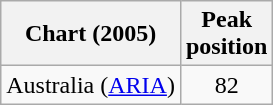<table class="wikitable sortable plainrowheaders" style="text-align:center">
<tr>
<th scope="col">Chart (2005)</th>
<th scope="col">Peak<br> position</th>
</tr>
<tr>
<td>Australia (<a href='#'>ARIA</a>)</td>
<td style="text-align:center;">82</td>
</tr>
</table>
